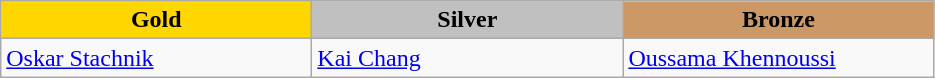<table class="wikitable" style="text-align:left">
<tr align="center">
<td width=200 bgcolor=gold><strong>Gold</strong></td>
<td width=200 bgcolor=silver><strong>Silver</strong></td>
<td width=200 bgcolor=CC9966><strong>Bronze</strong></td>
</tr>
<tr>
<td><a href='#'>Oskar Stachnik</a><br></td>
<td><a href='#'>Kai Chang</a><br></td>
<td><a href='#'>Oussama Khennoussi</a><br></td>
</tr>
</table>
